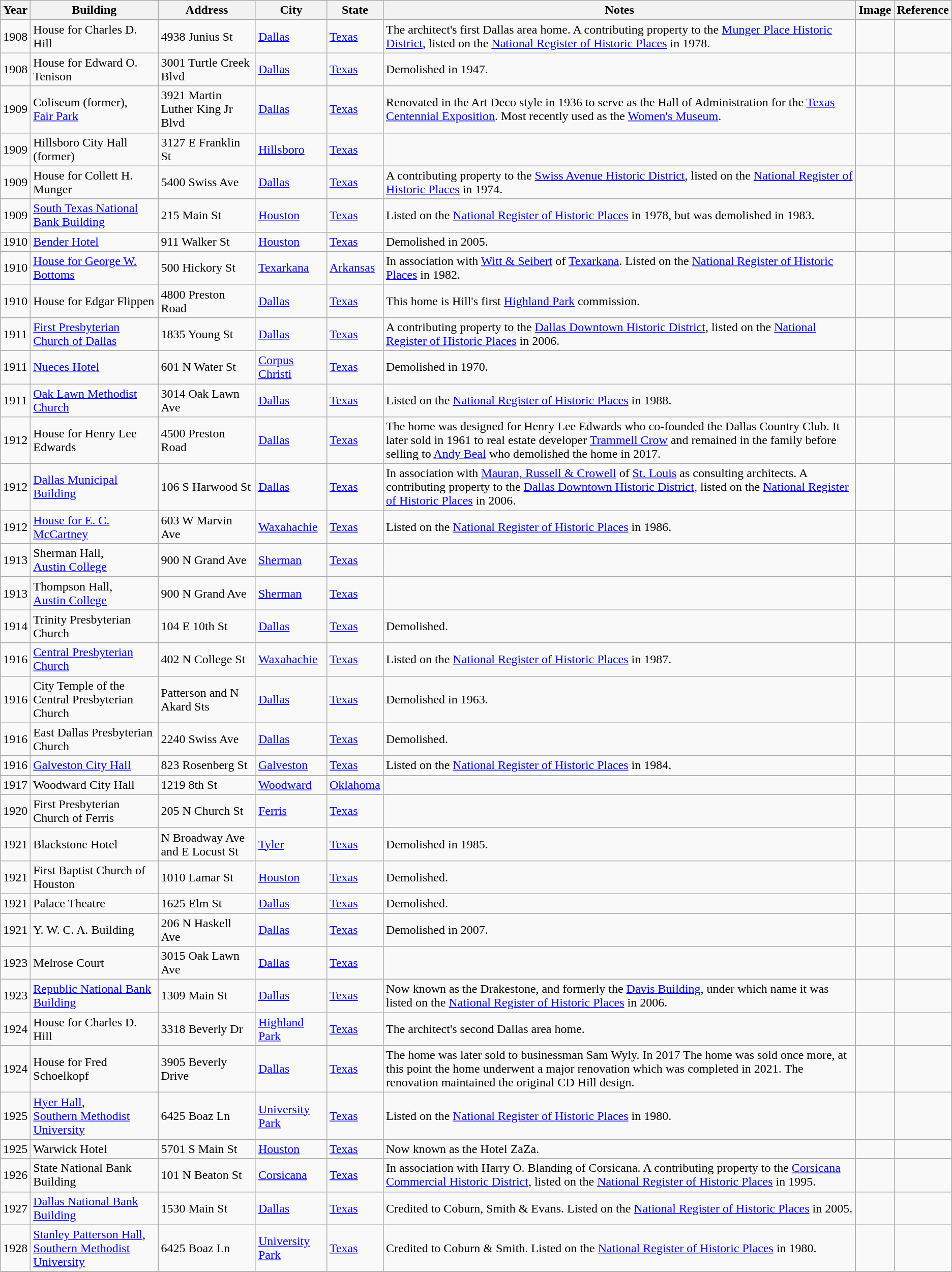<table class="wikitable sortable" border="1">
<tr>
<th>Year</th>
<th>Building</th>
<th>Address</th>
<th>City</th>
<th>State</th>
<th>Notes</th>
<th>Image</th>
<th>Reference</th>
</tr>
<tr>
<td>1908</td>
<td>House for Charles D. Hill</td>
<td>4938 Junius St</td>
<td><a href='#'>Dallas</a></td>
<td><a href='#'>Texas</a></td>
<td>The architect's first Dallas area home. A contributing property to the <a href='#'>Munger Place Historic District</a>, listed on the <a href='#'>National Register of Historic Places</a> in 1978.</td>
<td></td>
<td></td>
</tr>
<tr>
<td>1908</td>
<td>House for Edward O. Tenison</td>
<td>3001 Turtle Creek Blvd</td>
<td><a href='#'>Dallas</a></td>
<td><a href='#'>Texas</a></td>
<td>Demolished in 1947.</td>
<td></td>
<td></td>
</tr>
<tr>
<td>1909</td>
<td>Coliseum (former),<br><a href='#'>Fair Park</a></td>
<td>3921 Martin Luther King Jr Blvd</td>
<td><a href='#'>Dallas</a></td>
<td><a href='#'>Texas</a></td>
<td>Renovated in the Art Deco style in 1936 to serve as the Hall of Administration for the <a href='#'>Texas Centennial Exposition</a>. Most recently used as the <a href='#'>Women's Museum</a>.</td>
<td></td>
<td></td>
</tr>
<tr>
<td>1909</td>
<td>Hillsboro City Hall (former)</td>
<td>3127 E Franklin St</td>
<td><a href='#'>Hillsboro</a></td>
<td><a href='#'>Texas</a></td>
<td></td>
<td></td>
<td></td>
</tr>
<tr>
<td>1909</td>
<td>House for Collett H. Munger</td>
<td>5400 Swiss Ave</td>
<td><a href='#'>Dallas</a></td>
<td><a href='#'>Texas</a></td>
<td>A contributing property to the <a href='#'>Swiss Avenue Historic District</a>, listed on the <a href='#'>National Register of Historic Places</a> in 1974.</td>
<td></td>
<td></td>
</tr>
<tr>
<td>1909</td>
<td><a href='#'>South Texas National Bank Building</a></td>
<td>215 Main St</td>
<td><a href='#'>Houston</a></td>
<td><a href='#'>Texas</a></td>
<td>Listed on the <a href='#'>National Register of Historic Places</a> in 1978, but was demolished in 1983.</td>
<td></td>
<td></td>
</tr>
<tr>
<td>1910</td>
<td><a href='#'>Bender Hotel</a></td>
<td>911 Walker St</td>
<td><a href='#'>Houston</a></td>
<td><a href='#'>Texas</a></td>
<td>Demolished in 2005.</td>
<td></td>
<td></td>
</tr>
<tr>
<td>1910</td>
<td><a href='#'>House for George W. Bottoms</a></td>
<td>500 Hickory St</td>
<td><a href='#'>Texarkana</a></td>
<td><a href='#'>Arkansas</a></td>
<td>In association with <a href='#'>Witt & Seibert</a> of <a href='#'>Texarkana</a>. Listed on the <a href='#'>National Register of Historic Places</a> in 1982.</td>
<td></td>
<td></td>
</tr>
<tr>
<td>1910</td>
<td>House for Edgar Flippen</td>
<td>4800 Preston Road</td>
<td><a href='#'>Dallas</a></td>
<td><a href='#'>Texas</a></td>
<td>This home is Hill's first <a href='#'>Highland Park</a> commission.</td>
<td></td>
<td></td>
</tr>
<tr>
<td>1911</td>
<td><a href='#'>First Presbyterian Church of Dallas</a></td>
<td>1835 Young St</td>
<td><a href='#'>Dallas</a></td>
<td><a href='#'>Texas</a></td>
<td>A contributing property to the <a href='#'>Dallas Downtown Historic District</a>, listed on the <a href='#'>National Register of Historic Places</a> in 2006.</td>
<td></td>
<td></td>
</tr>
<tr>
<td>1911</td>
<td><a href='#'>Nueces Hotel</a></td>
<td>601 N Water St</td>
<td><a href='#'>Corpus Christi</a></td>
<td><a href='#'>Texas</a></td>
<td>Demolished in 1970.</td>
<td></td>
<td></td>
</tr>
<tr>
<td>1911</td>
<td><a href='#'>Oak Lawn Methodist Church</a></td>
<td>3014 Oak Lawn Ave</td>
<td><a href='#'>Dallas</a></td>
<td><a href='#'>Texas</a></td>
<td>Listed on the <a href='#'>National Register of Historic Places</a> in 1988.</td>
<td></td>
<td></td>
</tr>
<tr>
<td>1912</td>
<td>House for Henry Lee Edwards</td>
<td>4500 Preston Road</td>
<td><a href='#'>Dallas</a></td>
<td><a href='#'>Texas</a></td>
<td>The home was designed for Henry Lee Edwards who co-founded the Dallas Country Club. It later sold in 1961 to real estate developer <a href='#'>Trammell Crow</a> and remained in the family before selling to <a href='#'>Andy Beal</a> who demolished the home in 2017.</td>
<td></td>
<td></td>
</tr>
<tr>
<td>1912</td>
<td><a href='#'>Dallas Municipal Building</a></td>
<td>106 S Harwood St</td>
<td><a href='#'>Dallas</a></td>
<td><a href='#'>Texas</a></td>
<td>In association with <a href='#'>Mauran, Russell & Crowell</a> of <a href='#'>St. Louis</a> as consulting architects. A contributing property to the <a href='#'>Dallas Downtown Historic District</a>, listed on the <a href='#'>National Register of Historic Places</a> in 2006.</td>
<td></td>
<td></td>
</tr>
<tr>
<td>1912</td>
<td><a href='#'>House for E. C. McCartney</a></td>
<td>603 W Marvin Ave</td>
<td><a href='#'>Waxahachie</a></td>
<td><a href='#'>Texas</a></td>
<td>Listed on the <a href='#'>National Register of Historic Places</a> in 1986.</td>
<td></td>
<td></td>
</tr>
<tr>
<td>1913</td>
<td>Sherman Hall,<br><a href='#'>Austin College</a></td>
<td>900 N Grand Ave</td>
<td><a href='#'>Sherman</a></td>
<td><a href='#'>Texas</a></td>
<td></td>
<td></td>
<td></td>
</tr>
<tr>
<td>1913</td>
<td>Thompson Hall,<br><a href='#'>Austin College</a></td>
<td>900 N Grand Ave</td>
<td><a href='#'>Sherman</a></td>
<td><a href='#'>Texas</a></td>
<td></td>
<td></td>
<td></td>
</tr>
<tr>
<td>1914</td>
<td>Trinity Presbyterian Church</td>
<td>104 E 10th St</td>
<td><a href='#'>Dallas</a></td>
<td><a href='#'>Texas</a></td>
<td>Demolished.</td>
<td></td>
<td></td>
</tr>
<tr>
<td>1916</td>
<td><a href='#'>Central Presbyterian Church</a></td>
<td>402 N College St</td>
<td><a href='#'>Waxahachie</a></td>
<td><a href='#'>Texas</a></td>
<td>Listed on the <a href='#'>National Register of Historic Places</a> in 1987.</td>
<td></td>
<td></td>
</tr>
<tr>
<td>1916</td>
<td>City Temple of the Central Presbyterian Church</td>
<td>Patterson and N Akard Sts</td>
<td><a href='#'>Dallas</a></td>
<td><a href='#'>Texas</a></td>
<td>Demolished in 1963.</td>
<td></td>
<td></td>
</tr>
<tr>
<td>1916</td>
<td>East Dallas Presbyterian Church</td>
<td>2240 Swiss Ave</td>
<td><a href='#'>Dallas</a></td>
<td><a href='#'>Texas</a></td>
<td>Demolished.</td>
<td></td>
<td></td>
</tr>
<tr>
<td>1916</td>
<td><a href='#'>Galveston City Hall</a></td>
<td>823 Rosenberg St</td>
<td><a href='#'>Galveston</a></td>
<td><a href='#'>Texas</a></td>
<td>Listed on the <a href='#'>National Register of Historic Places</a> in 1984.</td>
<td></td>
<td></td>
</tr>
<tr>
<td>1917</td>
<td>Woodward City Hall</td>
<td>1219 8th St</td>
<td><a href='#'>Woodward</a></td>
<td><a href='#'>Oklahoma</a></td>
<td></td>
<td></td>
<td></td>
</tr>
<tr>
<td>1920</td>
<td>First Presbyterian Church of Ferris</td>
<td>205 N Church St</td>
<td><a href='#'>Ferris</a></td>
<td><a href='#'>Texas</a></td>
<td></td>
<td></td>
<td></td>
</tr>
<tr>
<td>1921</td>
<td>Blackstone Hotel</td>
<td>N Broadway Ave and E Locust St</td>
<td><a href='#'>Tyler</a></td>
<td><a href='#'>Texas</a></td>
<td>Demolished in 1985.</td>
<td></td>
<td></td>
</tr>
<tr>
<td>1921</td>
<td>First Baptist Church of Houston</td>
<td>1010 Lamar St</td>
<td><a href='#'>Houston</a></td>
<td><a href='#'>Texas</a></td>
<td>Demolished.</td>
<td></td>
<td></td>
</tr>
<tr>
<td>1921</td>
<td>Palace Theatre</td>
<td>1625 Elm St</td>
<td><a href='#'>Dallas</a></td>
<td><a href='#'>Texas</a></td>
<td>Demolished.</td>
<td></td>
<td></td>
</tr>
<tr>
<td>1921</td>
<td>Y. W. C. A. Building</td>
<td>206 N Haskell Ave</td>
<td><a href='#'>Dallas</a></td>
<td><a href='#'>Texas</a></td>
<td>Demolished in 2007.</td>
<td></td>
<td></td>
</tr>
<tr>
<td>1923</td>
<td>Melrose Court</td>
<td>3015 Oak Lawn Ave</td>
<td><a href='#'>Dallas</a></td>
<td><a href='#'>Texas</a></td>
<td></td>
<td></td>
<td></td>
</tr>
<tr>
<td>1923</td>
<td><a href='#'>Republic National Bank Building</a></td>
<td>1309 Main St</td>
<td><a href='#'>Dallas</a></td>
<td><a href='#'>Texas</a></td>
<td>Now known as the Drakestone, and formerly the <a href='#'>Davis Building</a>, under which name it was listed on the <a href='#'>National Register of Historic Places</a> in 2006.</td>
<td></td>
<td></td>
</tr>
<tr>
<td>1924</td>
<td>House for Charles D. Hill</td>
<td>3318 Beverly Dr</td>
<td><a href='#'>Highland Park</a></td>
<td><a href='#'>Texas</a></td>
<td>The architect's second Dallas area home.</td>
<td></td>
<td></td>
</tr>
<tr>
<td>1924</td>
<td>House for Fred Schoelkopf</td>
<td>3905 Beverly Drive</td>
<td><a href='#'>Dallas</a></td>
<td><a href='#'>Texas</a></td>
<td>The home was later sold to businessman Sam Wyly. In 2017 The home was sold once more, at this point the home underwent a major renovation which was completed in 2021. The renovation maintained the original CD Hill design.</td>
<td></td>
<td></td>
</tr>
<tr>
<td>1925</td>
<td><a href='#'>Hyer Hall</a>,<br><a href='#'>Southern Methodist University</a></td>
<td>6425 Boaz Ln</td>
<td><a href='#'>University Park</a></td>
<td><a href='#'>Texas</a></td>
<td>Listed on the <a href='#'>National Register of Historic Places</a> in 1980.</td>
<td></td>
<td></td>
</tr>
<tr>
<td>1925</td>
<td>Warwick Hotel</td>
<td>5701 S Main St</td>
<td><a href='#'>Houston</a></td>
<td><a href='#'>Texas</a></td>
<td>Now known as the Hotel ZaZa.</td>
<td></td>
<td></td>
</tr>
<tr>
<td>1926</td>
<td>State National Bank Building</td>
<td>101 N Beaton St</td>
<td><a href='#'>Corsicana</a></td>
<td><a href='#'>Texas</a></td>
<td>In association with Harry O. Blanding of Corsicana. A contributing property to the <a href='#'>Corsicana Commercial Historic District</a>, listed on the <a href='#'>National Register of Historic Places</a> in 1995.</td>
<td></td>
<td></td>
</tr>
<tr>
<td>1927</td>
<td><a href='#'>Dallas National Bank Building</a></td>
<td>1530 Main St</td>
<td><a href='#'>Dallas</a></td>
<td><a href='#'>Texas</a></td>
<td>Credited to Coburn, Smith & Evans. Listed on the <a href='#'>National Register of Historic Places</a> in 2005.</td>
<td></td>
<td></td>
</tr>
<tr>
<td>1928</td>
<td><a href='#'>Stanley Patterson Hall</a>,<br><a href='#'>Southern Methodist University</a></td>
<td>6425 Boaz Ln</td>
<td><a href='#'>University Park</a></td>
<td><a href='#'>Texas</a></td>
<td>Credited to Coburn & Smith. Listed on the <a href='#'>National Register of Historic Places</a> in 1980.</td>
<td></td>
<td></td>
</tr>
<tr>
</tr>
</table>
